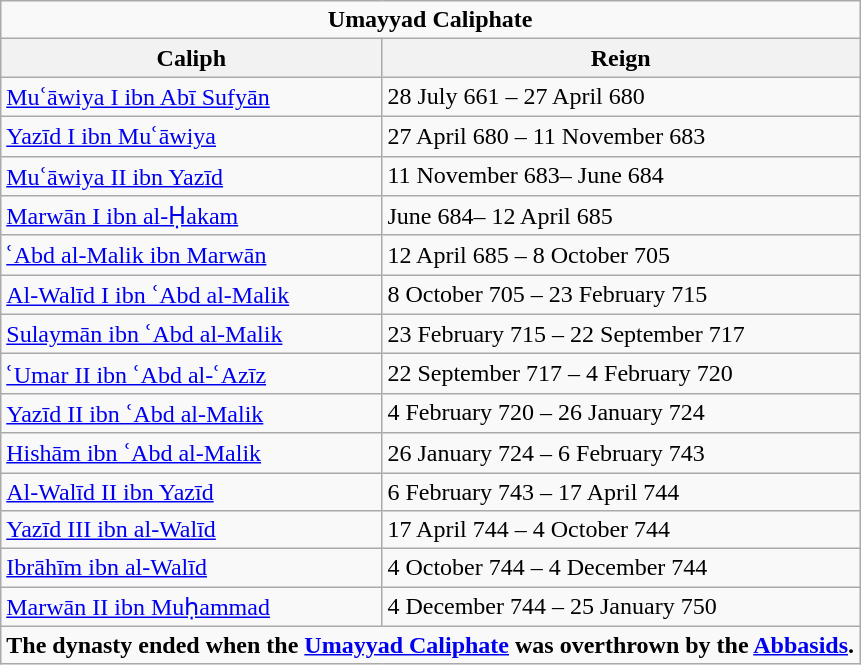<table class="wikitable">
<tr>
<td colspan="2" style="text-align:center;"><strong>Umayyad Caliphate</strong></td>
</tr>
<tr>
<th>Caliph</th>
<th>Reign</th>
</tr>
<tr>
<td><a href='#'>Muʿāwiya I ibn Abī Sufyān</a></td>
<td>28 July 661 – 27 April 680</td>
</tr>
<tr>
<td><a href='#'>Yazīd I ibn Muʿāwiya</a></td>
<td>27 April 680 – 11 November 683</td>
</tr>
<tr>
<td><a href='#'>Muʿāwiya II ibn Yazīd</a></td>
<td>11 November 683– June 684</td>
</tr>
<tr>
<td><a href='#'>Marwān I ibn al-Ḥakam</a></td>
<td>June 684– 12 April 685</td>
</tr>
<tr>
<td><a href='#'>ʿAbd al-Malik ibn Marwān</a></td>
<td>12 April 685 – 8 October 705</td>
</tr>
<tr>
<td><a href='#'>Al-Walīd I ibn ʿAbd al-Malik</a></td>
<td>8 October 705 – 23 February 715</td>
</tr>
<tr>
<td><a href='#'>Sulaymān ibn ʿAbd al-Malik</a></td>
<td>23 February 715 – 22 September 717</td>
</tr>
<tr>
<td><a href='#'>ʿUmar II ibn ʿAbd al-ʿAzīz</a></td>
<td>22 September 717 – 4 February 720</td>
</tr>
<tr>
<td><a href='#'>Yazīd II ibn ʿAbd al-Malik</a></td>
<td>4 February 720 – 26 January 724</td>
</tr>
<tr>
<td><a href='#'>Hishām ibn ʿAbd al-Malik</a></td>
<td>26 January 724 – 6 February 743</td>
</tr>
<tr>
<td><a href='#'>Al-Walīd II ibn Yazīd</a></td>
<td>6 February 743 – 17 April 744</td>
</tr>
<tr>
<td><a href='#'>Yazīd III ibn al-Walīd</a></td>
<td>17 April 744 – 4 October 744</td>
</tr>
<tr>
<td><a href='#'>Ibrāhīm ibn al-Walīd</a></td>
<td>4 October 744 – 4 December 744</td>
</tr>
<tr>
<td><a href='#'>Marwān II ibn Muḥammad</a></td>
<td>4 December 744 – 25 January 750</td>
</tr>
<tr>
<td colspan="2" style="text-align:center;"><strong>The dynasty ended when the <a href='#'>Umayyad Caliphate</a> was overthrown by the <a href='#'>Abbasids</a>.</strong></td>
</tr>
</table>
